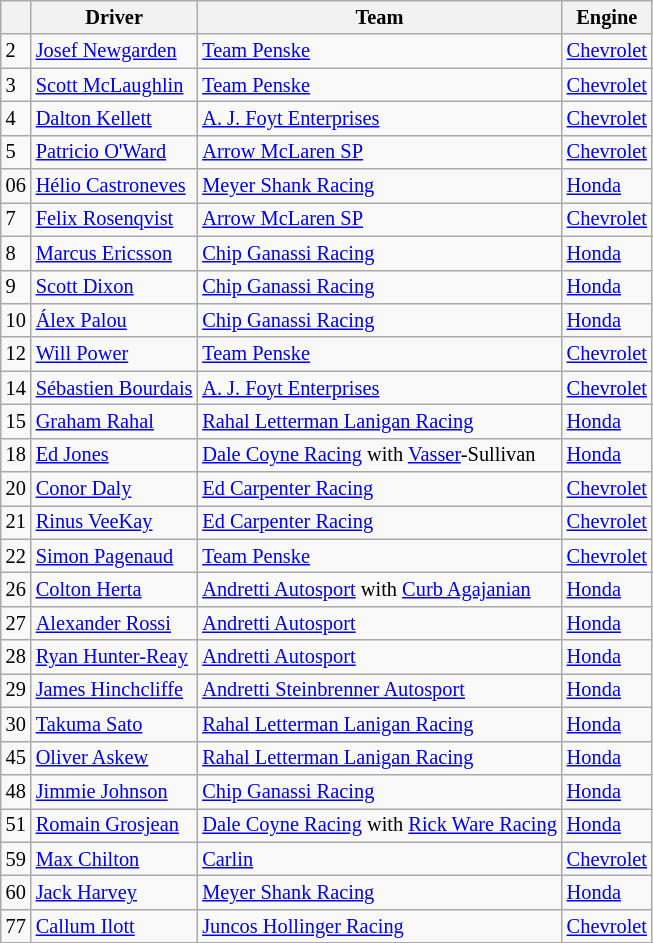<table class="wikitable" style="font-size: 85%;">
<tr>
<th align="center"></th>
<th>Driver</th>
<th>Team</th>
<th>Engine</th>
</tr>
<tr>
<td>2</td>
<td> <a href='#'>Josef Newgarden</a></td>
<td><a href='#'>Team Penske</a></td>
<td><a href='#'>Chevrolet</a></td>
</tr>
<tr>
<td>3</td>
<td> <a href='#'>Scott McLaughlin</a> <strong></strong></td>
<td><a href='#'>Team Penske</a></td>
<td><a href='#'>Chevrolet</a></td>
</tr>
<tr>
<td>4</td>
<td> <a href='#'>Dalton Kellett</a></td>
<td><a href='#'>A. J. Foyt Enterprises</a></td>
<td><a href='#'>Chevrolet</a></td>
</tr>
<tr>
<td>5</td>
<td> <a href='#'>Patricio O'Ward</a></td>
<td><a href='#'>Arrow McLaren SP</a></td>
<td><a href='#'>Chevrolet</a></td>
</tr>
<tr>
<td>06</td>
<td> <a href='#'>Hélio Castroneves</a></td>
<td><a href='#'>Meyer Shank Racing</a></td>
<td><a href='#'>Honda</a></td>
</tr>
<tr>
<td>7</td>
<td> <a href='#'>Felix Rosenqvist</a></td>
<td><a href='#'>Arrow McLaren SP</a></td>
<td><a href='#'>Chevrolet</a></td>
</tr>
<tr>
<td>8</td>
<td> <a href='#'>Marcus Ericsson</a></td>
<td><a href='#'>Chip Ganassi Racing</a></td>
<td><a href='#'>Honda</a></td>
</tr>
<tr>
<td>9</td>
<td> <a href='#'>Scott Dixon</a></td>
<td><a href='#'>Chip Ganassi Racing</a></td>
<td><a href='#'>Honda</a></td>
</tr>
<tr>
<td>10</td>
<td> <a href='#'>Álex Palou</a></td>
<td><a href='#'>Chip Ganassi Racing</a></td>
<td><a href='#'>Honda</a></td>
</tr>
<tr>
<td>12</td>
<td> <a href='#'>Will Power</a></td>
<td><a href='#'>Team Penske</a></td>
<td><a href='#'>Chevrolet</a></td>
</tr>
<tr>
<td>14</td>
<td> <a href='#'>Sébastien Bourdais</a></td>
<td><a href='#'>A. J. Foyt Enterprises</a></td>
<td><a href='#'>Chevrolet</a></td>
</tr>
<tr>
<td>15</td>
<td> <a href='#'>Graham Rahal</a></td>
<td><a href='#'>Rahal Letterman Lanigan Racing</a></td>
<td><a href='#'>Honda</a></td>
</tr>
<tr>
<td>18</td>
<td> <a href='#'>Ed Jones</a></td>
<td><a href='#'>Dale Coyne Racing</a> with <a href='#'>Vasser</a>-Sullivan</td>
<td><a href='#'>Honda</a></td>
</tr>
<tr>
<td>20</td>
<td> <a href='#'>Conor Daly</a></td>
<td><a href='#'>Ed Carpenter Racing</a></td>
<td><a href='#'>Chevrolet</a></td>
</tr>
<tr>
<td>21</td>
<td> <a href='#'>Rinus VeeKay</a></td>
<td><a href='#'>Ed Carpenter Racing</a></td>
<td><a href='#'>Chevrolet</a></td>
</tr>
<tr>
<td>22</td>
<td> <a href='#'>Simon Pagenaud</a></td>
<td><a href='#'>Team Penske</a></td>
<td><a href='#'>Chevrolet</a></td>
</tr>
<tr>
<td>26</td>
<td> <a href='#'>Colton Herta</a> <strong></strong></td>
<td><a href='#'>Andretti Autosport</a> with <a href='#'>Curb Agajanian</a></td>
<td><a href='#'>Honda</a></td>
</tr>
<tr>
<td>27</td>
<td> <a href='#'>Alexander Rossi</a></td>
<td><a href='#'>Andretti Autosport</a></td>
<td><a href='#'>Honda</a></td>
</tr>
<tr>
<td>28</td>
<td> <a href='#'>Ryan Hunter-Reay</a></td>
<td><a href='#'>Andretti Autosport</a></td>
<td><a href='#'>Honda</a></td>
</tr>
<tr>
<td>29</td>
<td> <a href='#'>James Hinchcliffe</a></td>
<td><a href='#'>Andretti Steinbrenner Autosport</a></td>
<td><a href='#'>Honda</a></td>
</tr>
<tr>
<td>30</td>
<td> <a href='#'>Takuma Sato</a></td>
<td><a href='#'>Rahal Letterman Lanigan Racing</a></td>
<td><a href='#'>Honda</a></td>
</tr>
<tr>
<td>45</td>
<td> <a href='#'>Oliver Askew</a></td>
<td><a href='#'>Rahal Letterman Lanigan Racing</a></td>
<td><a href='#'>Honda</a></td>
</tr>
<tr>
<td>48</td>
<td> <a href='#'>Jimmie Johnson</a> <strong></strong></td>
<td><a href='#'>Chip Ganassi Racing</a></td>
<td><a href='#'>Honda</a></td>
</tr>
<tr>
<td>51</td>
<td> <a href='#'>Romain Grosjean</a> <strong></strong></td>
<td><a href='#'>Dale Coyne Racing</a> with <a href='#'>Rick Ware Racing</a></td>
<td><a href='#'>Honda</a></td>
</tr>
<tr>
<td>59</td>
<td> <a href='#'>Max Chilton</a></td>
<td><a href='#'>Carlin</a></td>
<td><a href='#'>Chevrolet</a></td>
</tr>
<tr>
<td>60</td>
<td> <a href='#'>Jack Harvey</a></td>
<td><a href='#'>Meyer Shank Racing</a></td>
<td><a href='#'>Honda</a></td>
</tr>
<tr>
<td>77</td>
<td> <a href='#'>Callum Ilott</a> <strong></strong></td>
<td><a href='#'>Juncos Hollinger Racing</a></td>
<td><a href='#'>Chevrolet</a></td>
</tr>
</table>
